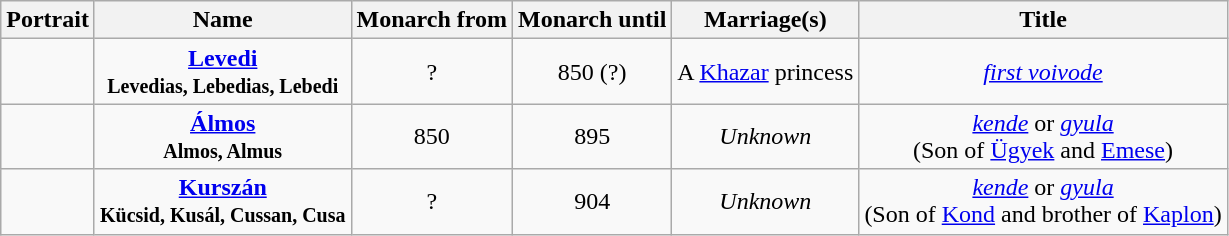<table class="wikitable">
<tr>
<th>Portrait</th>
<th>Name</th>
<th>Monarch from</th>
<th>Monarch until</th>
<th>Marriage(s)</th>
<th>Title</th>
</tr>
<tr>
<td align="center"></td>
<td align="center"><strong><a href='#'>Levedi</a> </strong><br><small><strong>Levedias, Lebedias, Lebedi</strong></small></td>
<td align="center">?</td>
<td align="center"> 850 (?)</td>
<td align="center">A <a href='#'>Khazar</a> princess</td>
<td align="center"><em><a href='#'>first voivode</a></em></td>
</tr>
<tr>
<td align="center"></td>
<td align="center"><strong><a href='#'>Álmos</a>  </strong><br><small><strong>Almos, Almus</strong></small></td>
<td align="center"> 850</td>
<td align="center"> 895</td>
<td align="center"><em>Unknown</em></td>
<td align="center"><em><a href='#'>kende</a></em> or <em><a href='#'>gyula</a></em><br>(Son of <a href='#'>Ügyek</a> and <a href='#'>Emese</a>)</td>
</tr>
<tr>
<td align="center"></td>
<td align="center"><strong><a href='#'>Kurszán</a>  </strong><br><small><strong>Kücsid, Kusál, Cussan, Cusa</strong></small></td>
<td align="center">?</td>
<td align="center"> 904</td>
<td align="center"><em>Unknown</em></td>
<td align="center"><em><a href='#'>kende</a></em> or <em><a href='#'>gyula</a></em><br>(Son of <a href='#'>Kond</a> and brother of <a href='#'>Kaplon</a>)</td>
</tr>
</table>
